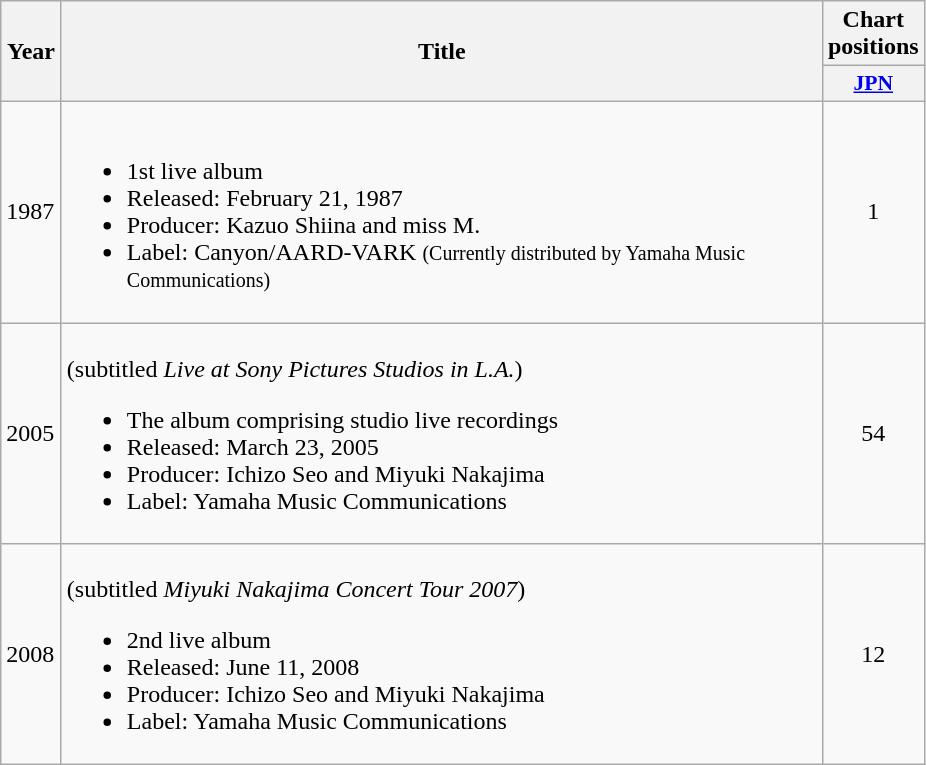<table class="wikitable">
<tr>
<th rowspan="2" width="33">Year</th>
<th rowspan="2" width="500">Title</th>
<th>Chart<br>positions</th>
</tr>
<tr>
<th style="width:3em;font-size:90%"><a href='#'>JPN</a></th>
</tr>
<tr>
<td>1987</td>
<td><br><ul><li>1st live album</li><li>Released: February 21, 1987</li><li>Producer: Kazuo Shiina and miss M.</li><li>Label: Canyon/AARD-VARK <small>(Currently distributed by Yamaha Music Communications)</small></li></ul></td>
<td align="center">1</td>
</tr>
<tr>
<td>2005</td>
<td><br>(subtitled <em>Live at Sony Pictures Studios in L.A.</em>)<br><ul><li>The album comprising studio live recordings</li><li>Released: March 23, 2005</li><li>Producer: Ichizo Seo and Miyuki Nakajima</li><li>Label: Yamaha Music Communications</li></ul></td>
<td align="center">54</td>
</tr>
<tr>
<td>2008</td>
<td><br>(subtitled <em>Miyuki Nakajima Concert Tour 2007</em>)<br><ul><li>2nd live album</li><li>Released: June 11, 2008</li><li>Producer: Ichizo Seo and Miyuki Nakajima</li><li>Label: Yamaha Music Communications</li></ul></td>
<td align="center">12</td>
</tr>
</table>
